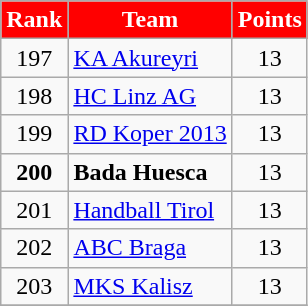<table class="wikitable" style="text-align: center;">
<tr>
<th style="color:#FFFFFF; background:red">Rank</th>
<th style="color:#FFFFFF; background:red">Team</th>
<th style="color:#FFFFFF; background:red">Points</th>
</tr>
<tr>
<td>197</td>
<td align=left> <a href='#'>KA Akureyri</a></td>
<td>13</td>
</tr>
<tr>
<td>198</td>
<td align=left> <a href='#'>HC Linz AG</a></td>
<td>13</td>
</tr>
<tr>
<td>199</td>
<td align=left> <a href='#'>RD Koper 2013</a></td>
<td>13</td>
</tr>
<tr>
<td><strong>200</strong></td>
<td align=left> <strong>Bada Huesca</strong></td>
<td>13</td>
</tr>
<tr>
<td>201</td>
<td align=left> <a href='#'>Handball Tirol</a></td>
<td>13</td>
</tr>
<tr>
<td>202</td>
<td align=left> <a href='#'>ABC Braga</a></td>
<td>13</td>
</tr>
<tr>
<td>203</td>
<td align=left> <a href='#'>MKS Kalisz</a></td>
<td>13</td>
</tr>
<tr>
</tr>
</table>
